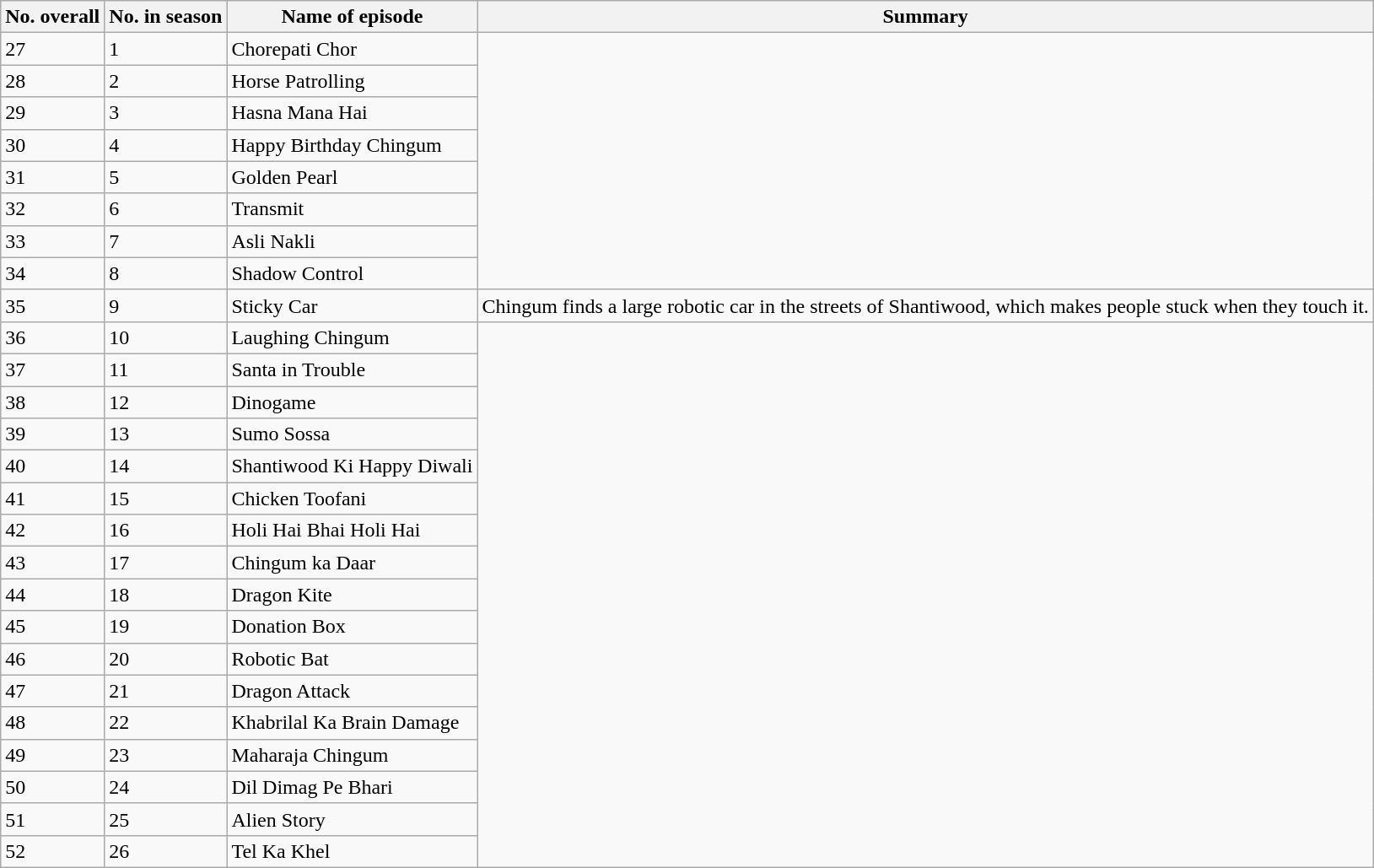<table class="wikitable">
<tr>
<th>No. overall</th>
<th>No. in season</th>
<th>Name of episode</th>
<th>Summary</th>
</tr>
<tr>
<td>27</td>
<td>1</td>
<td>Chorepati Chor</td>
</tr>
<tr>
<td>28</td>
<td>2</td>
<td>Horse Patrolling</td>
</tr>
<tr>
<td>29</td>
<td>3</td>
<td>Hasna Mana Hai</td>
</tr>
<tr>
<td>30</td>
<td>4</td>
<td>Happy Birthday Chingum</td>
</tr>
<tr>
<td>31</td>
<td>5</td>
<td>Golden Pearl</td>
</tr>
<tr>
<td>32</td>
<td>6</td>
<td>Transmit</td>
</tr>
<tr>
<td>33</td>
<td>7</td>
<td>Asli Nakli</td>
</tr>
<tr>
<td>34</td>
<td>8</td>
<td>Shadow Control</td>
</tr>
<tr>
<td>35</td>
<td>9</td>
<td>Sticky Car</td>
<td>Chingum finds a large robotic car in the streets of Shantiwood, which makes people stuck when they touch it.</td>
</tr>
<tr>
<td>36</td>
<td>10</td>
<td>Laughing Chingum</td>
</tr>
<tr>
<td>37</td>
<td>11</td>
<td>Santa in Trouble</td>
</tr>
<tr>
<td>38</td>
<td>12</td>
<td>Dinogame</td>
</tr>
<tr>
<td>39</td>
<td>13</td>
<td>Sumo Sossa</td>
</tr>
<tr>
<td>40</td>
<td>14</td>
<td>Shantiwood Ki Happy Diwali</td>
</tr>
<tr>
<td>41</td>
<td>15</td>
<td>Chicken Toofani</td>
</tr>
<tr>
<td>42</td>
<td>16</td>
<td>Holi Hai Bhai Holi Hai</td>
</tr>
<tr>
<td>43</td>
<td>17</td>
<td>Chingum ka Daar</td>
</tr>
<tr>
<td>44</td>
<td>18</td>
<td>Dragon Kite</td>
</tr>
<tr>
<td>45</td>
<td>19</td>
<td>Donation Box</td>
</tr>
<tr>
<td>46</td>
<td>20</td>
<td>Robotic Bat</td>
</tr>
<tr>
<td>47</td>
<td>21</td>
<td>Dragon Attack</td>
</tr>
<tr>
<td>48</td>
<td>22</td>
<td>Khabrilal Ka Brain Damage</td>
</tr>
<tr>
<td>49</td>
<td>23</td>
<td>Maharaja Chingum</td>
</tr>
<tr>
<td>50</td>
<td>24</td>
<td>Dil Dimag Pe Bhari</td>
</tr>
<tr>
<td>51</td>
<td>25</td>
<td>Alien Story</td>
</tr>
<tr>
<td>52</td>
<td>26</td>
<td>Tel Ka Khel</td>
</tr>
</table>
